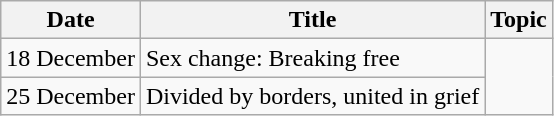<table class="wikitable">
<tr>
<th scope="col">Date</th>
<th scope="col">Title</th>
<th scope="col">Topic</th>
</tr>
<tr>
<td>18 December</td>
<td>Sex change: Breaking free</td>
</tr>
<tr>
<td>25 December</td>
<td>Divided by borders, united in grief</td>
</tr>
</table>
